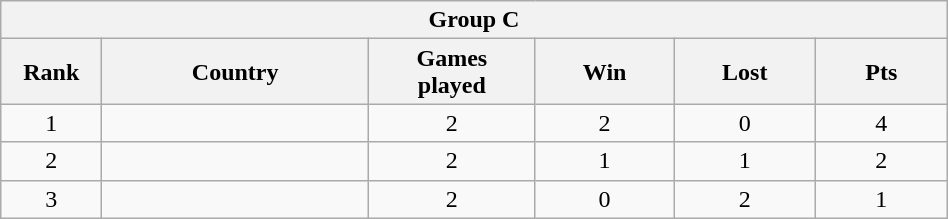<table class="wikitable" style= "text-align: center; Width:50%">
<tr>
<th colspan= 6>Group C</th>
</tr>
<tr>
<th width=2%>Rank</th>
<th width=10%>Country</th>
<th width=5%>Games <br> played</th>
<th width=5%>Win</th>
<th width=5%>Lost</th>
<th width=5%>Pts</th>
</tr>
<tr>
<td>1</td>
<td style= "text-align: left"></td>
<td>2</td>
<td>2</td>
<td>0</td>
<td>4</td>
</tr>
<tr>
<td>2</td>
<td style= "text-align: left"></td>
<td>2</td>
<td>1</td>
<td>1</td>
<td>2</td>
</tr>
<tr>
<td>3</td>
<td style= "text-align: left"></td>
<td>2</td>
<td>0</td>
<td>2</td>
<td>1</td>
</tr>
</table>
